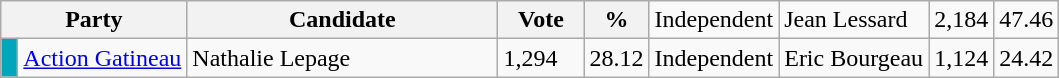<table class="wikitable">
<tr>
<th bgcolor="#DDDDFF" width="100px" colspan="2">Party</th>
<th bgcolor="#DDDDFF" width="200px">Candidate</th>
<th bgcolor="#DDDDFF" width="50px">Vote</th>
<th bgcolor="#DDDDFF" width="30px">%<br></th>
<td>Independent</td>
<td>Jean Lessard</td>
<td>2,184</td>
<td>47.46</td>
</tr>
<tr>
<td bgcolor=#00a7ba> </td>
<td><a href='#'>Action Gatineau</a></td>
<td>Nathalie Lepage</td>
<td>1,294</td>
<td>28.12<br></td>
<td>Independent</td>
<td>Eric Bourgeau</td>
<td>1,124</td>
<td>24.42</td>
</tr>
</table>
